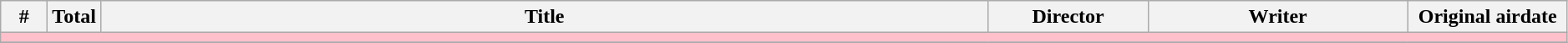<table class="wikitable plainrowheaders" width="99%">
<tr>
<th width="30">#</th>
<th width="30">Total</th>
<th>Title</th>
<th width="120">Director</th>
<th width="200">Writer</th>
<th width="120">Original airdate</th>
</tr>
<tr>
<td colspan="6" bgcolor="#FFC0CB"></td>
</tr>
<tr>
</tr>
</table>
